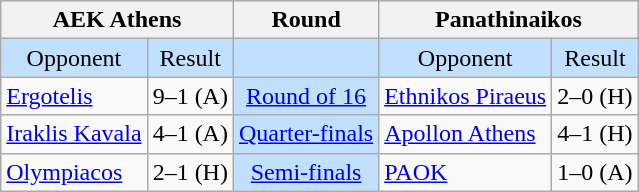<table class="wikitable" style="text-align:center">
<tr>
<th colspan="2">AEK Athens</th>
<th>Round</th>
<th colspan="2">Panathinaikos</th>
</tr>
<tr style="background:#C1E0FF">
<td>Opponent</td>
<td>Result</td>
<td></td>
<td>Opponent</td>
<td>Result</td>
</tr>
<tr>
<td style="text-align:left"><a href='#'>Ergotelis</a></td>
<td>9–1 (A)</td>
<td style="background:#C1E0FF"><a href='#'>Round of 16</a></td>
<td style="text-align:left"><a href='#'>Ethnikos Piraeus</a></td>
<td>2–0 (H)</td>
</tr>
<tr>
<td style="text-align:left"><a href='#'>Iraklis Kavala</a></td>
<td>4–1 (A)</td>
<td style="background:#C1E0FF"><a href='#'>Quarter-finals</a></td>
<td style="text-align:left"><a href='#'>Apollon Athens</a></td>
<td>4–1 (H)</td>
</tr>
<tr>
<td style="text-align:left"><a href='#'>Olympiacos</a></td>
<td>2–1 (H)</td>
<td style="background:#C1E0FF"><a href='#'>Semi-finals</a></td>
<td style="text-align:left"><a href='#'>PAOK</a></td>
<td>1–0 (A)</td>
</tr>
</table>
